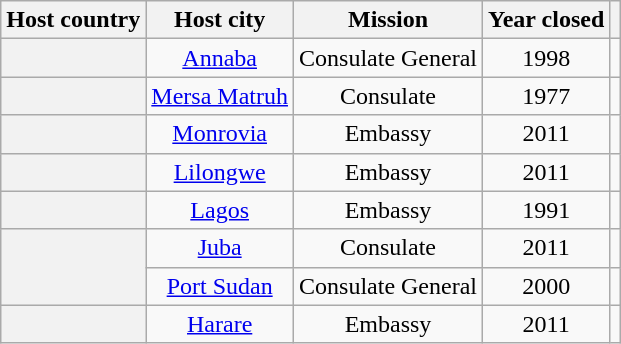<table class="wikitable plainrowheaders" style="text-align:center">
<tr>
<th scope="col">Host country</th>
<th scope="col">Host city</th>
<th scope="col">Mission</th>
<th scope="col">Year closed</th>
<th scope="col"></th>
</tr>
<tr>
<th scope="row"></th>
<td><a href='#'>Annaba</a></td>
<td>Consulate General</td>
<td>1998</td>
<td></td>
</tr>
<tr>
<th scope="row"></th>
<td><a href='#'>Mersa Matruh</a></td>
<td>Consulate</td>
<td>1977</td>
<td></td>
</tr>
<tr>
<th scope="row"></th>
<td><a href='#'>Monrovia</a></td>
<td>Embassy</td>
<td>2011</td>
<td></td>
</tr>
<tr>
<th scope="row"></th>
<td><a href='#'>Lilongwe</a></td>
<td>Embassy</td>
<td>2011</td>
<td></td>
</tr>
<tr>
<th scope="row"></th>
<td><a href='#'>Lagos</a></td>
<td>Embassy</td>
<td>1991</td>
<td></td>
</tr>
<tr>
<th scope="row" rowspan="2"></th>
<td><a href='#'>Juba</a></td>
<td>Consulate</td>
<td>2011</td>
<td></td>
</tr>
<tr>
<td><a href='#'>Port Sudan</a></td>
<td>Consulate General</td>
<td>2000</td>
<td></td>
</tr>
<tr>
<th scope="row"></th>
<td><a href='#'>Harare</a></td>
<td>Embassy</td>
<td>2011</td>
<td></td>
</tr>
</table>
